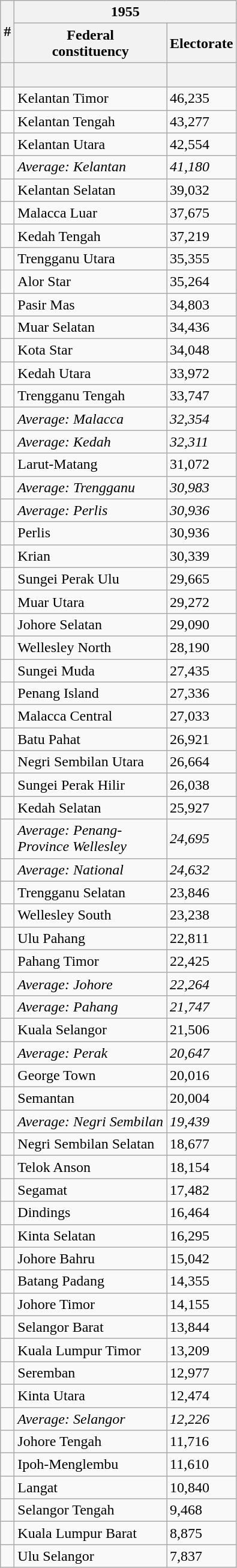<table class="wikitable sortable">
<tr>
<th rowspan=2>#</th>
<th colspan=2>1955</th>
</tr>
<tr>
<th>Federal<br>constituency</th>
<th>Electorate</th>
</tr>
<tr>
<th height=20px></th>
<th></th>
<th></th>
</tr>
<tr>
<td></td>
<td>Kelantan Timor</td>
<td>46,235</td>
</tr>
<tr>
<td></td>
<td>Kelantan Tengah</td>
<td>43,277</td>
</tr>
<tr>
<td></td>
<td>Kelantan Utara</td>
<td>42,554</td>
</tr>
<tr>
<td></td>
<td><em>Average: Kelantan</em></td>
<td><em>41,180</em></td>
</tr>
<tr>
<td></td>
<td>Kelantan Selatan</td>
<td>39,032</td>
</tr>
<tr>
<td></td>
<td>Malacca Luar</td>
<td>37,675</td>
</tr>
<tr>
<td></td>
<td>Kedah Tengah</td>
<td>37,219</td>
</tr>
<tr>
<td></td>
<td>Trengganu Utara</td>
<td>35,355</td>
</tr>
<tr>
<td></td>
<td>Alor Star</td>
<td>35,264</td>
</tr>
<tr>
<td></td>
<td>Pasir Mas</td>
<td>34,803</td>
</tr>
<tr>
<td></td>
<td>Muar Selatan</td>
<td>34,436</td>
</tr>
<tr>
<td></td>
<td>Kota Star</td>
<td>34,048</td>
</tr>
<tr>
<td></td>
<td>Kedah Utara</td>
<td>33,972</td>
</tr>
<tr>
<td></td>
<td>Trengganu Tengah</td>
<td>33,747</td>
</tr>
<tr>
<td></td>
<td><em>Average: Malacca</em></td>
<td><em>32,354</em></td>
</tr>
<tr>
<td></td>
<td><em>Average: Kedah</em></td>
<td><em>32,311</em></td>
</tr>
<tr>
<td></td>
<td>Larut-Matang</td>
<td>31,072</td>
</tr>
<tr>
<td></td>
<td><em>Average: Trengganu</em></td>
<td><em>30,983</em></td>
</tr>
<tr>
<td></td>
<td><em>Average: Perlis</em></td>
<td><em>30,936</em></td>
</tr>
<tr>
<td></td>
<td>Perlis</td>
<td>30,936</td>
</tr>
<tr>
<td></td>
<td>Krian</td>
<td>30,339</td>
</tr>
<tr>
<td></td>
<td>Sungei Perak Ulu</td>
<td>29,665</td>
</tr>
<tr>
<td></td>
<td>Muar Utara</td>
<td>29,272</td>
</tr>
<tr>
<td></td>
<td>Johore Selatan</td>
<td>29,090</td>
</tr>
<tr>
<td></td>
<td>Wellesley North</td>
<td>28,190</td>
</tr>
<tr>
<td></td>
<td>Sungei Muda</td>
<td>27,435</td>
</tr>
<tr>
<td></td>
<td>Penang Island</td>
<td>27,336</td>
</tr>
<tr>
<td></td>
<td>Malacca Central</td>
<td>27,033</td>
</tr>
<tr>
<td></td>
<td>Batu Pahat</td>
<td>26,921</td>
</tr>
<tr>
<td></td>
<td>Negri Sembilan Utara</td>
<td>26,664</td>
</tr>
<tr>
<td></td>
<td>Sungei Perak Hilir</td>
<td>26,038</td>
</tr>
<tr>
<td></td>
<td>Kedah Selatan</td>
<td>25,927</td>
</tr>
<tr>
<td></td>
<td><em>Average: Penang-<br>Province Wellesley</em></td>
<td><em>24,695</em></td>
</tr>
<tr>
<td></td>
<td><em>Average: National</em></td>
<td><em>24,632</em></td>
</tr>
<tr>
<td></td>
<td>Trengganu Selatan</td>
<td>23,846</td>
</tr>
<tr>
<td></td>
<td>Wellesley South</td>
<td>23,238</td>
</tr>
<tr>
<td></td>
<td>Ulu Pahang</td>
<td>22,811</td>
</tr>
<tr>
<td></td>
<td>Pahang Timor</td>
<td>22,425</td>
</tr>
<tr>
<td></td>
<td><em>Average: Johore</em></td>
<td><em>22,264</em></td>
</tr>
<tr>
<td></td>
<td><em>Average: Pahang</em></td>
<td><em>21,747</em></td>
</tr>
<tr>
<td></td>
<td>Kuala Selangor</td>
<td>21,506</td>
</tr>
<tr>
<td></td>
<td><em>Average: Perak</em></td>
<td><em>20,647</em></td>
</tr>
<tr>
<td></td>
<td>George Town</td>
<td>20,016</td>
</tr>
<tr>
<td></td>
<td>Semantan</td>
<td>20,004</td>
</tr>
<tr>
<td></td>
<td><em>Average: Negri Sembilan</em></td>
<td><em>19,439</em></td>
</tr>
<tr>
<td></td>
<td>Negri Sembilan Selatan</td>
<td>18,677</td>
</tr>
<tr>
<td></td>
<td>Telok Anson</td>
<td>18,154</td>
</tr>
<tr>
<td></td>
<td>Segamat</td>
<td>17,482</td>
</tr>
<tr>
<td></td>
<td>Dindings</td>
<td>16,464</td>
</tr>
<tr>
<td></td>
<td>Kinta Selatan</td>
<td>16,295</td>
</tr>
<tr>
<td></td>
<td>Johore Bahru</td>
<td>15,042</td>
</tr>
<tr>
<td></td>
<td>Batang Padang</td>
<td>14,355</td>
</tr>
<tr>
<td></td>
<td>Johore Timor</td>
<td>14,155</td>
</tr>
<tr>
<td></td>
<td>Selangor Barat</td>
<td>13,844</td>
</tr>
<tr>
<td></td>
<td>Kuala Lumpur Timor</td>
<td>13,209</td>
</tr>
<tr>
<td></td>
<td>Seremban</td>
<td>12,977</td>
</tr>
<tr>
<td></td>
<td>Kinta Utara</td>
<td>12,474</td>
</tr>
<tr>
<td></td>
<td><em>Average: Selangor</em></td>
<td><em>12,226</em></td>
</tr>
<tr>
<td></td>
<td>Johore Tengah</td>
<td>11,716</td>
</tr>
<tr>
<td></td>
<td>Ipoh-Menglembu</td>
<td>11,610</td>
</tr>
<tr>
<td></td>
<td>Langat</td>
<td>10,840</td>
</tr>
<tr>
<td></td>
<td>Selangor Tengah</td>
<td>9,468</td>
</tr>
<tr>
<td></td>
<td>Kuala Lumpur Barat</td>
<td>8,875</td>
</tr>
<tr>
<td></td>
<td>Ulu Selangor</td>
<td>7,837</td>
</tr>
</table>
